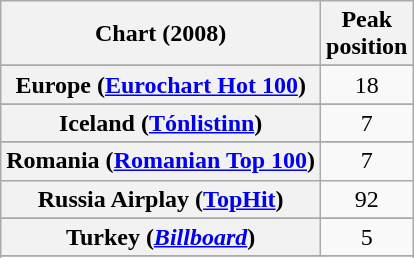<table class="wikitable sortable plainrowheaders" style="text-align:center">
<tr>
<th>Chart (2008)</th>
<th>Peak<br>position</th>
</tr>
<tr>
</tr>
<tr>
</tr>
<tr>
</tr>
<tr>
</tr>
<tr>
</tr>
<tr>
</tr>
<tr>
</tr>
<tr>
</tr>
<tr>
</tr>
<tr>
<th scope="row">Europe (<a href='#'>Eurochart Hot 100</a>)</th>
<td>18</td>
</tr>
<tr>
</tr>
<tr>
</tr>
<tr>
</tr>
<tr>
</tr>
<tr>
<th scope="row">Iceland (<a href='#'>Tónlistinn</a>)</th>
<td>7</td>
</tr>
<tr>
</tr>
<tr>
</tr>
<tr>
</tr>
<tr>
</tr>
<tr>
</tr>
<tr>
<th scope="row">Romania (<a href='#'>Romanian Top 100</a>)</th>
<td>7</td>
</tr>
<tr>
<th scope="row">Russia Airplay (<a href='#'>TopHit</a>)</th>
<td>92</td>
</tr>
<tr>
</tr>
<tr>
</tr>
<tr>
</tr>
<tr>
<th scope="row">Turkey (<em><a href='#'>Billboard</a></em>)</th>
<td style="text-align:center;">5</td>
</tr>
<tr>
</tr>
<tr>
</tr>
<tr>
</tr>
</table>
